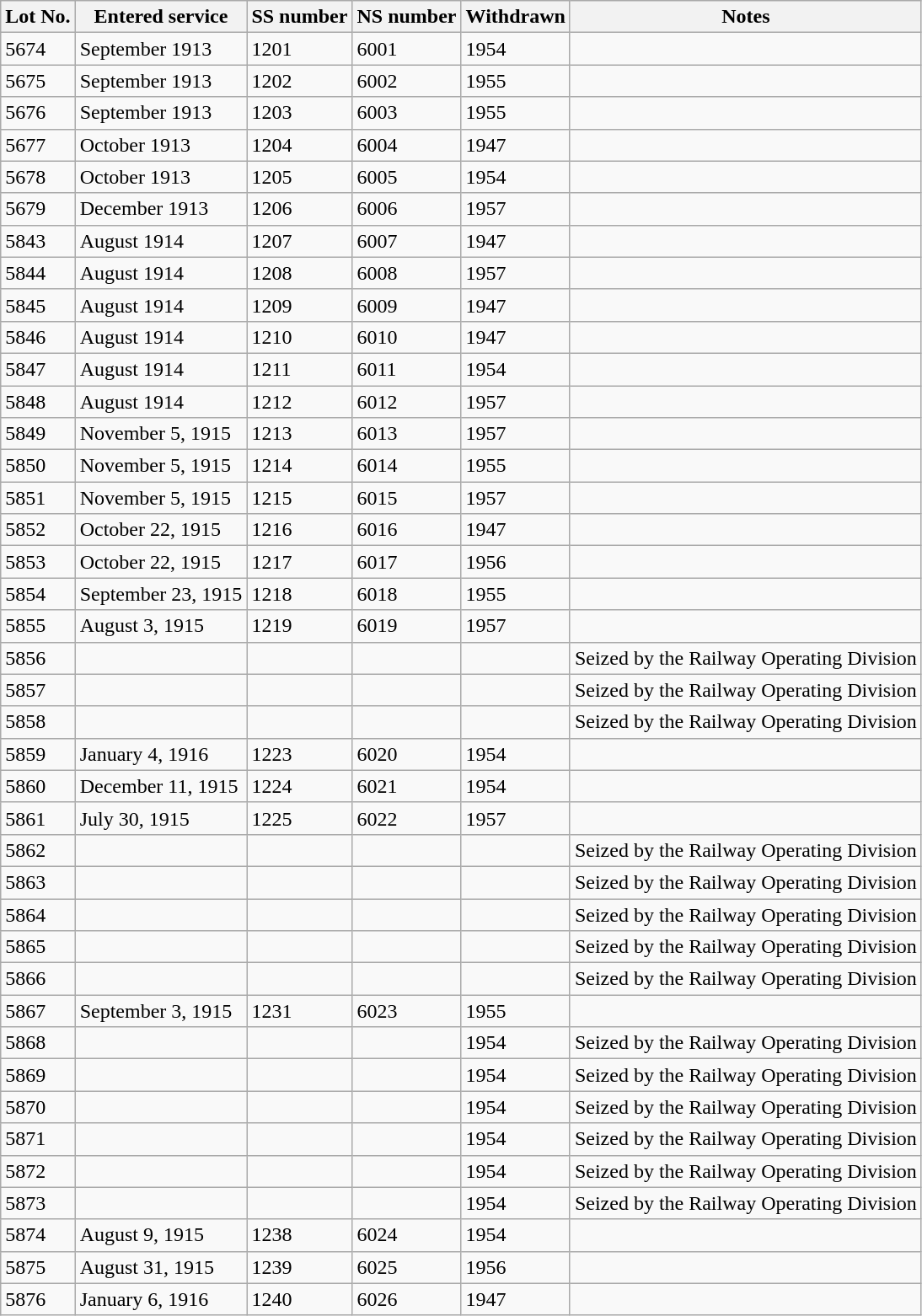<table class="wikitable sortable mw-collapsible" style="float">
<tr>
<th>Lot No.</th>
<th>Entered service</th>
<th>SS number</th>
<th>NS number</th>
<th>Withdrawn</th>
<th>Notes</th>
</tr>
<tr>
<td>5674</td>
<td>September 1913</td>
<td>1201</td>
<td>6001</td>
<td>1954</td>
<td></td>
</tr>
<tr>
<td>5675</td>
<td>September 1913</td>
<td>1202</td>
<td>6002</td>
<td>1955</td>
<td></td>
</tr>
<tr>
<td>5676</td>
<td>September 1913</td>
<td>1203</td>
<td>6003</td>
<td>1955</td>
<td></td>
</tr>
<tr>
<td>5677</td>
<td>October 1913</td>
<td>1204</td>
<td>6004</td>
<td>1947</td>
<td></td>
</tr>
<tr>
<td>5678</td>
<td>October 1913</td>
<td>1205</td>
<td>6005</td>
<td>1954</td>
<td></td>
</tr>
<tr>
<td>5679</td>
<td>December 1913</td>
<td>1206</td>
<td>6006</td>
<td>1957</td>
<td></td>
</tr>
<tr>
<td>5843</td>
<td>August 1914</td>
<td>1207</td>
<td>6007</td>
<td>1947</td>
<td></td>
</tr>
<tr>
<td>5844</td>
<td>August 1914</td>
<td>1208</td>
<td>6008</td>
<td>1957</td>
<td></td>
</tr>
<tr>
<td>5845</td>
<td>August 1914</td>
<td>1209</td>
<td>6009</td>
<td>1947</td>
<td></td>
</tr>
<tr>
<td>5846</td>
<td>August 1914</td>
<td>1210</td>
<td>6010</td>
<td>1947</td>
<td></td>
</tr>
<tr>
<td>5847</td>
<td>August 1914</td>
<td>1211</td>
<td>6011</td>
<td>1954</td>
<td></td>
</tr>
<tr>
<td>5848</td>
<td>August 1914</td>
<td>1212</td>
<td>6012</td>
<td>1957</td>
<td></td>
</tr>
<tr>
<td>5849</td>
<td>November 5, 1915</td>
<td>1213</td>
<td>6013</td>
<td>1957</td>
<td></td>
</tr>
<tr>
<td>5850</td>
<td>November 5, 1915</td>
<td>1214</td>
<td>6014</td>
<td>1955</td>
<td></td>
</tr>
<tr>
<td>5851</td>
<td>November 5, 1915</td>
<td>1215</td>
<td>6015</td>
<td>1957</td>
<td></td>
</tr>
<tr>
<td>5852</td>
<td>October 22, 1915</td>
<td>1216</td>
<td>6016</td>
<td>1947</td>
<td></td>
</tr>
<tr>
<td>5853</td>
<td>October 22, 1915</td>
<td>1217</td>
<td>6017</td>
<td>1956</td>
<td></td>
</tr>
<tr>
<td>5854</td>
<td>September 23, 1915</td>
<td>1218</td>
<td>6018</td>
<td>1955</td>
<td></td>
</tr>
<tr>
<td>5855</td>
<td>August 3, 1915</td>
<td>1219</td>
<td>6019</td>
<td>1957</td>
<td></td>
</tr>
<tr>
<td>5856</td>
<td></td>
<td></td>
<td></td>
<td></td>
<td>Seized by the Railway Operating Division</td>
</tr>
<tr>
<td>5857</td>
<td></td>
<td></td>
<td></td>
<td></td>
<td>Seized by the Railway Operating Division</td>
</tr>
<tr>
<td>5858</td>
<td></td>
<td></td>
<td></td>
<td></td>
<td>Seized by the Railway Operating Division</td>
</tr>
<tr>
<td>5859</td>
<td>January 4, 1916</td>
<td>1223</td>
<td>6020</td>
<td>1954</td>
<td></td>
</tr>
<tr>
<td>5860</td>
<td>December 11, 1915</td>
<td>1224</td>
<td>6021</td>
<td>1954</td>
<td></td>
</tr>
<tr>
<td>5861</td>
<td>July 30, 1915</td>
<td>1225</td>
<td>6022</td>
<td>1957</td>
<td></td>
</tr>
<tr>
<td>5862</td>
<td></td>
<td></td>
<td></td>
<td></td>
<td>Seized by the Railway Operating Division</td>
</tr>
<tr>
<td>5863</td>
<td></td>
<td></td>
<td></td>
<td></td>
<td>Seized by the Railway Operating Division</td>
</tr>
<tr>
<td>5864</td>
<td></td>
<td></td>
<td></td>
<td></td>
<td>Seized by the Railway Operating Division</td>
</tr>
<tr>
<td>5865</td>
<td></td>
<td></td>
<td></td>
<td></td>
<td>Seized by the Railway Operating Division</td>
</tr>
<tr>
<td>5866</td>
<td></td>
<td></td>
<td></td>
<td></td>
<td>Seized by the Railway Operating Division</td>
</tr>
<tr>
<td>5867</td>
<td>September 3, 1915</td>
<td>1231</td>
<td>6023</td>
<td>1955</td>
<td></td>
</tr>
<tr>
<td>5868</td>
<td></td>
<td></td>
<td></td>
<td>1954</td>
<td>Seized by the Railway Operating Division</td>
</tr>
<tr>
<td>5869</td>
<td></td>
<td></td>
<td></td>
<td>1954</td>
<td>Seized by the Railway Operating Division</td>
</tr>
<tr>
<td>5870</td>
<td></td>
<td></td>
<td></td>
<td>1954</td>
<td>Seized by the Railway Operating Division</td>
</tr>
<tr>
<td>5871</td>
<td></td>
<td></td>
<td></td>
<td>1954</td>
<td>Seized by the Railway Operating Division</td>
</tr>
<tr>
<td>5872</td>
<td></td>
<td></td>
<td></td>
<td>1954</td>
<td>Seized by the Railway Operating Division</td>
</tr>
<tr>
<td>5873</td>
<td></td>
<td></td>
<td></td>
<td>1954</td>
<td>Seized by the Railway Operating Division</td>
</tr>
<tr>
<td>5874</td>
<td>August 9, 1915</td>
<td>1238</td>
<td>6024</td>
<td>1954</td>
<td></td>
</tr>
<tr>
<td>5875</td>
<td>August 31, 1915</td>
<td>1239</td>
<td>6025</td>
<td>1956</td>
<td></td>
</tr>
<tr>
<td>5876</td>
<td>January 6, 1916</td>
<td>1240</td>
<td>6026</td>
<td>1947</td>
<td></td>
</tr>
</table>
